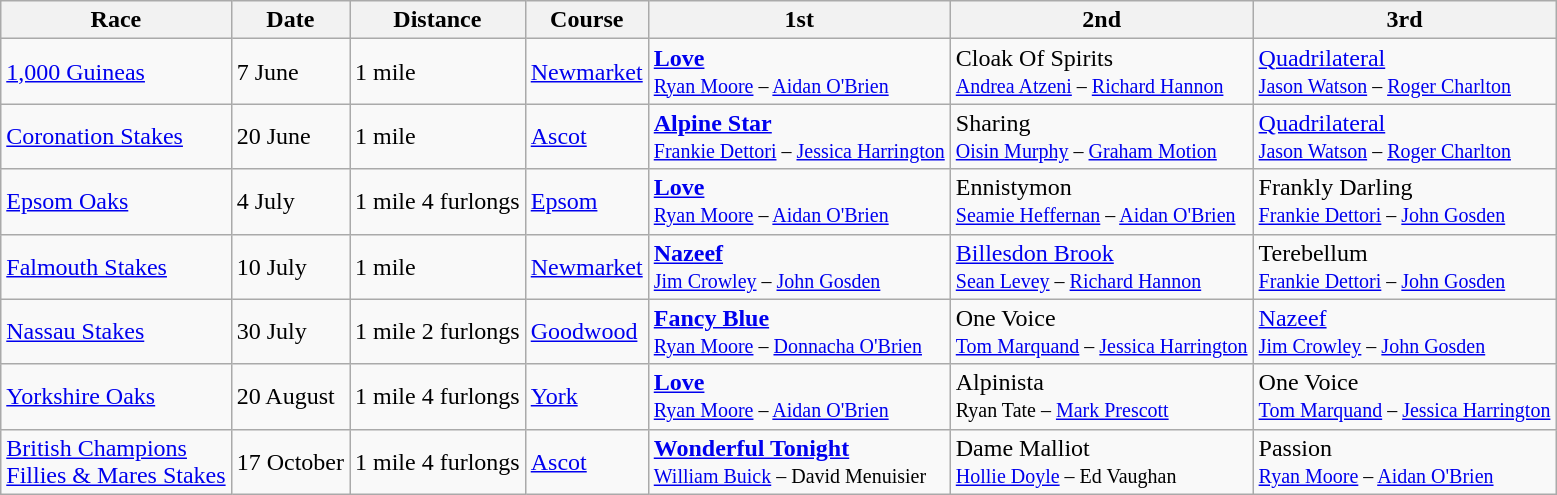<table class="wikitable sortable">
<tr>
<th>Race</th>
<th>Date</th>
<th>Distance</th>
<th>Course</th>
<th>1st</th>
<th>2nd</th>
<th>3rd</th>
</tr>
<tr>
<td><a href='#'>1,000 Guineas</a></td>
<td>7 June</td>
<td>1 mile</td>
<td><a href='#'>Newmarket</a></td>
<td><strong><a href='#'>Love</a></strong><br><small><a href='#'>Ryan Moore</a> – <a href='#'>Aidan O'Brien</a></small></td>
<td>Cloak Of Spirits<br><small><a href='#'>Andrea Atzeni</a> – <a href='#'>Richard Hannon</a></small></td>
<td><a href='#'>Quadrilateral</a><br><small><a href='#'>Jason Watson</a> – <a href='#'>Roger Charlton</a></small></td>
</tr>
<tr>
<td><a href='#'>Coronation Stakes</a></td>
<td>20 June</td>
<td>1 mile</td>
<td><a href='#'>Ascot</a></td>
<td><strong><a href='#'>Alpine Star</a></strong><br><small><a href='#'>Frankie Dettori</a> – <a href='#'>Jessica Harrington</a></small></td>
<td>Sharing<br><small><a href='#'>Oisin Murphy</a> – <a href='#'>Graham Motion</a></small></td>
<td><a href='#'>Quadrilateral</a><br><small><a href='#'>Jason Watson</a> – <a href='#'>Roger Charlton</a></small></td>
</tr>
<tr>
<td><a href='#'>Epsom Oaks</a></td>
<td>4 July</td>
<td>1 mile 4 furlongs</td>
<td><a href='#'>Epsom</a></td>
<td><strong><a href='#'>Love</a></strong><br><small><a href='#'>Ryan Moore</a> – <a href='#'>Aidan O'Brien</a></small></td>
<td>Ennistymon<br><small><a href='#'>Seamie Heffernan</a> – <a href='#'>Aidan O'Brien</a></small></td>
<td>Frankly Darling<br><small><a href='#'>Frankie Dettori</a> – <a href='#'>John Gosden</a></small></td>
</tr>
<tr>
<td><a href='#'>Falmouth Stakes</a></td>
<td>10 July</td>
<td>1 mile</td>
<td><a href='#'>Newmarket</a></td>
<td><strong><a href='#'>Nazeef</a></strong><br><small><a href='#'>Jim Crowley</a> – <a href='#'>John Gosden</a></small></td>
<td><a href='#'>Billesdon Brook</a><br><small><a href='#'>Sean Levey</a> – <a href='#'>Richard Hannon</a></small></td>
<td>Terebellum<br><small><a href='#'>Frankie Dettori</a> – <a href='#'>John Gosden</a></small></td>
</tr>
<tr>
<td><a href='#'>Nassau Stakes</a></td>
<td>30 July</td>
<td>1 mile 2 furlongs</td>
<td><a href='#'>Goodwood</a></td>
<td><strong><a href='#'>Fancy Blue</a></strong><br><small><a href='#'>Ryan Moore</a> – <a href='#'>Donnacha O'Brien</a></small></td>
<td>One Voice<br><small><a href='#'>Tom Marquand</a> – <a href='#'>Jessica Harrington</a></small></td>
<td><a href='#'>Nazeef</a><br><small><a href='#'>Jim Crowley</a> – <a href='#'>John Gosden</a></small></td>
</tr>
<tr>
<td><a href='#'>Yorkshire Oaks</a></td>
<td>20 August</td>
<td>1 mile 4 furlongs</td>
<td><a href='#'>York</a></td>
<td><strong><a href='#'>Love</a></strong><br><small><a href='#'>Ryan Moore</a> – <a href='#'>Aidan O'Brien</a></small></td>
<td>Alpinista<br><small>Ryan Tate – <a href='#'>Mark Prescott</a></small></td>
<td>One Voice<br><small><a href='#'>Tom Marquand</a> – <a href='#'>Jessica Harrington</a></small></td>
</tr>
<tr>
<td><a href='#'>British Champions<br>Fillies & Mares Stakes</a></td>
<td>17 October</td>
<td>1 mile 4 furlongs</td>
<td><a href='#'>Ascot</a></td>
<td><strong><a href='#'>Wonderful Tonight</a></strong><br><small><a href='#'>William Buick</a> – David Menuisier</small></td>
<td>Dame Malliot<br><small><a href='#'>Hollie Doyle</a> – Ed Vaughan</small></td>
<td>Passion<br><small><a href='#'>Ryan Moore</a> – <a href='#'>Aidan O'Brien</a></small></td>
</tr>
</table>
